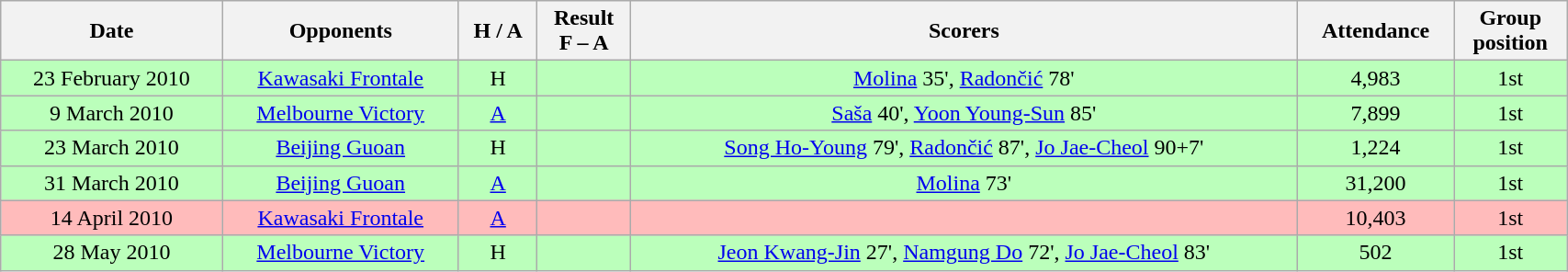<table class="wikitable" style="text-align:center; width:90%;">
<tr>
<th>Date</th>
<th>Opponents</th>
<th>H / A</th>
<th>Result<br>F – A</th>
<th>Scorers</th>
<th>Attendance</th>
<th>Group<br>position</th>
</tr>
<tr style="background:#bfb;">
<td>23 February 2010</td>
<td> <a href='#'>Kawasaki Frontale</a></td>
<td>H</td>
<td></td>
<td><a href='#'>Molina</a> 35', <a href='#'>Radončić</a> 78'</td>
<td>4,983</td>
<td>1st</td>
</tr>
<tr style="background:#bfb;">
<td>9 March 2010</td>
<td> <a href='#'>Melbourne Victory</a></td>
<td><a href='#'>A</a></td>
<td></td>
<td><a href='#'>Saša</a> 40', <a href='#'>Yoon Young-Sun</a> 85'</td>
<td>7,899</td>
<td>1st</td>
</tr>
<tr style="background:#bfb;">
<td>23 March 2010</td>
<td> <a href='#'>Beijing Guoan</a></td>
<td>H</td>
<td></td>
<td><a href='#'>Song Ho-Young</a> 79', <a href='#'>Radončić</a> 87', <a href='#'>Jo Jae-Cheol</a> 90+7'</td>
<td>1,224</td>
<td>1st</td>
</tr>
<tr style="background:#bfb;">
<td>31 March 2010</td>
<td> <a href='#'>Beijing Guoan</a></td>
<td><a href='#'>A</a></td>
<td></td>
<td><a href='#'>Molina</a> 73'</td>
<td>31,200</td>
<td>1st</td>
</tr>
<tr style="background:#fbb;">
<td>14 April 2010</td>
<td> <a href='#'>Kawasaki Frontale</a></td>
<td><a href='#'>A</a></td>
<td></td>
<td></td>
<td>10,403</td>
<td>1st</td>
</tr>
<tr style="background:#bfb;">
<td>28 May 2010</td>
<td> <a href='#'>Melbourne Victory</a></td>
<td>H</td>
<td></td>
<td><a href='#'>Jeon Kwang-Jin</a> 27', <a href='#'>Namgung Do</a> 72', <a href='#'>Jo Jae-Cheol</a> 83'</td>
<td>502</td>
<td>1st</td>
</tr>
</table>
